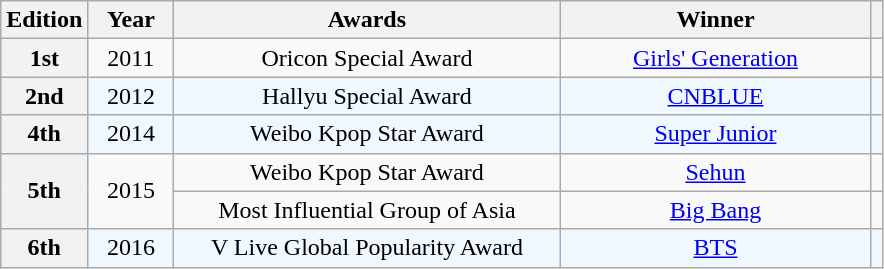<table class="wikitable plainrowheaders" style="text-align: center">
<tr>
<th scope="col" width="50">Edition</th>
<th scope="col" width="50">Year</th>
<th scope="col" width="250">Awards</th>
<th scope="col" width="200">Winner</th>
<th scope="col"></th>
</tr>
<tr>
<th scope="row" style="text-align:center">1st</th>
<td>2011</td>
<td>Oricon Special Award</td>
<td><a href='#'>Girls' Generation</a></td>
<td></td>
</tr>
<tr style="background:#F0F8FF">
<th scope="row" style="text-align:center">2nd</th>
<td>2012</td>
<td>Hallyu Special Award</td>
<td><a href='#'>CNBLUE</a></td>
<td></td>
</tr>
<tr style="background:#F0F8FF">
<th scope="row" style="text-align:center">4th</th>
<td>2014</td>
<td>Weibo Kpop Star Award</td>
<td><a href='#'>Super Junior</a></td>
<td></td>
</tr>
<tr>
<th scope="row" style="text-align:center" rowspan="2">5th</th>
<td rowspan="2">2015</td>
<td>Weibo Kpop Star Award</td>
<td><a href='#'>Sehun</a></td>
<td></td>
</tr>
<tr>
<td>Most Influential Group of Asia</td>
<td><a href='#'>Big Bang</a></td>
<td></td>
</tr>
<tr style="background:#F0F8FF">
<th scope="row" style="text-align:center">6th</th>
<td>2016</td>
<td>V Live Global Popularity Award</td>
<td><a href='#'>BTS</a></td>
<td></td>
</tr>
</table>
